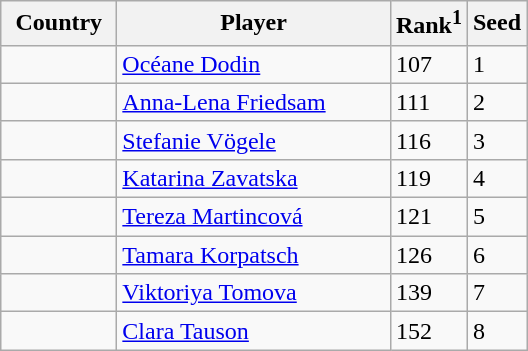<table class="sortable wikitable">
<tr>
<th width="70">Country</th>
<th width="175">Player</th>
<th>Rank<sup>1</sup></th>
<th>Seed</th>
</tr>
<tr>
<td></td>
<td><a href='#'>Océane Dodin</a></td>
<td>107</td>
<td>1</td>
</tr>
<tr>
<td></td>
<td><a href='#'>Anna-Lena Friedsam</a></td>
<td>111</td>
<td>2</td>
</tr>
<tr>
<td></td>
<td><a href='#'>Stefanie Vögele</a></td>
<td>116</td>
<td>3</td>
</tr>
<tr>
<td></td>
<td><a href='#'>Katarina Zavatska</a></td>
<td>119</td>
<td>4</td>
</tr>
<tr>
<td></td>
<td><a href='#'>Tereza Martincová</a></td>
<td>121</td>
<td>5</td>
</tr>
<tr>
<td></td>
<td><a href='#'>Tamara Korpatsch</a></td>
<td>126</td>
<td>6</td>
</tr>
<tr>
<td></td>
<td><a href='#'>Viktoriya Tomova</a></td>
<td>139</td>
<td>7</td>
</tr>
<tr>
<td></td>
<td><a href='#'>Clara Tauson</a></td>
<td>152</td>
<td>8</td>
</tr>
</table>
